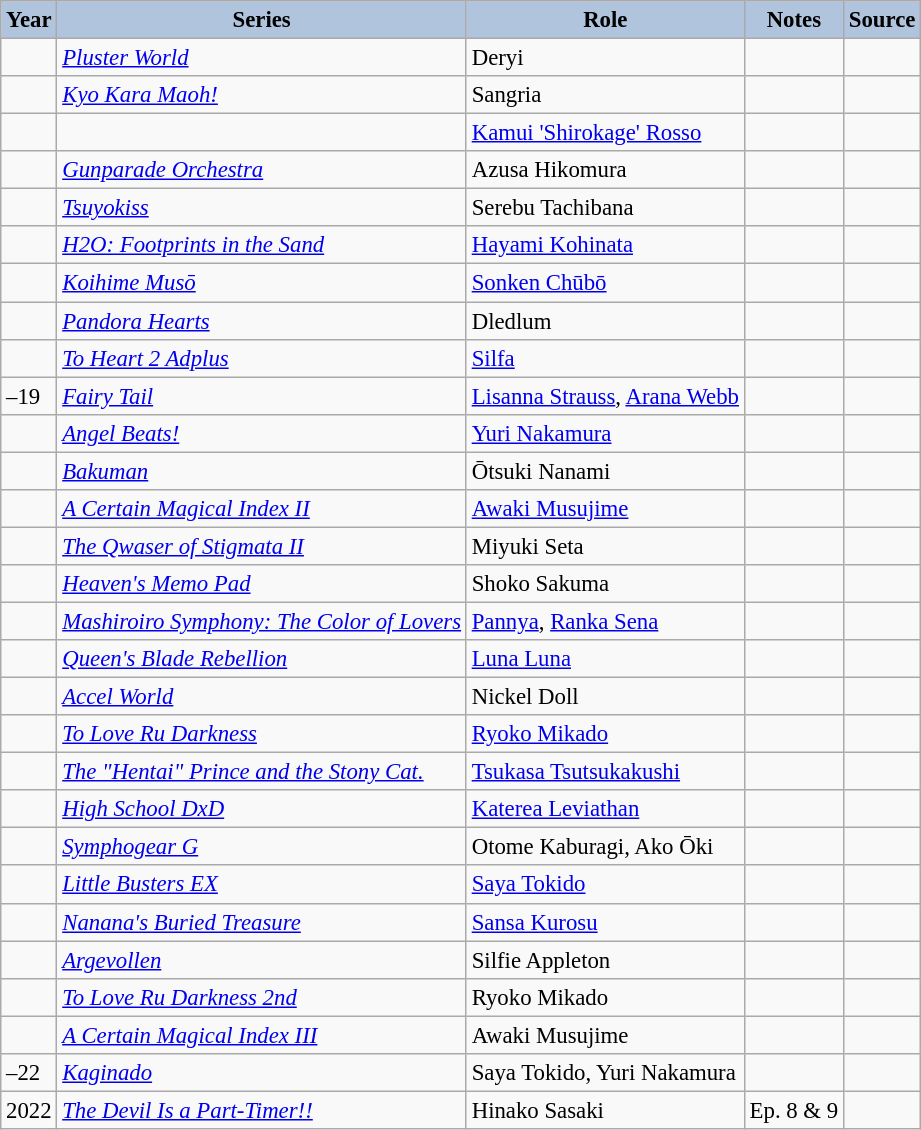<table class="wikitable sortable plainrowheaders" style="width=95%;  font-size: 95%;">
<tr>
<th style="background:#b0c4de;">Year</th>
<th style="background:#b0c4de;">Series</th>
<th style="background:#b0c4de;">Role </th>
<th style="background:#b0c4de;" class="unsortable">Notes</th>
<th style="background:#b0c4de;" class="unsortable">Source</th>
</tr>
<tr>
<td></td>
<td><em><a href='#'>Pluster World</a></em></td>
<td>Deryi</td>
<td> </td>
<td> </td>
</tr>
<tr>
<td></td>
<td><em><a href='#'>Kyo Kara Maoh!</a></em></td>
<td>Sangria</td>
<td> </td>
<td> </td>
</tr>
<tr>
<td></td>
<td><em></em></td>
<td><a href='#'>Kamui 'Shirokage' Rosso</a></td>
<td> </td>
<td> </td>
</tr>
<tr>
<td></td>
<td><em><a href='#'>Gunparade Orchestra</a></em></td>
<td>Azusa Hikomura</td>
<td> </td>
<td> </td>
</tr>
<tr>
<td></td>
<td><em><a href='#'>Tsuyokiss</a></em></td>
<td>Serebu Tachibana</td>
<td> </td>
<td></td>
</tr>
<tr>
<td></td>
<td><em><a href='#'>H2O: Footprints in the Sand</a></em></td>
<td><a href='#'>Hayami Kohinata</a></td>
<td> </td>
<td> </td>
</tr>
<tr>
<td></td>
<td><em><a href='#'>Koihime Musō</a></em></td>
<td><a href='#'>Sonken Chūbō</a></td>
<td> </td>
<td> </td>
</tr>
<tr>
<td></td>
<td><em><a href='#'>Pandora Hearts</a></em></td>
<td>Dledlum</td>
<td> </td>
<td> </td>
</tr>
<tr>
<td></td>
<td><em><a href='#'>To Heart 2 Adplus</a></em></td>
<td><a href='#'>Silfa</a></td>
<td> </td>
<td> </td>
</tr>
<tr>
<td>–19</td>
<td><em><a href='#'>Fairy Tail</a></em></td>
<td><a href='#'>Lisanna Strauss</a>, <a href='#'>Arana Webb</a></td>
<td> </td>
<td></td>
</tr>
<tr>
<td></td>
<td><em><a href='#'>Angel Beats!</a></em></td>
<td><a href='#'>Yuri Nakamura</a></td>
<td> </td>
<td></td>
</tr>
<tr>
<td></td>
<td><em><a href='#'>Bakuman</a></em></td>
<td>Ōtsuki Nanami</td>
<td> </td>
<td></td>
</tr>
<tr>
<td></td>
<td><em><a href='#'>A Certain Magical Index II</a></em></td>
<td><a href='#'>Awaki Musujime</a></td>
<td> </td>
<td></td>
</tr>
<tr>
<td></td>
<td><em><a href='#'>The Qwaser of Stigmata II</a></em></td>
<td>Miyuki Seta</td>
<td> </td>
<td></td>
</tr>
<tr>
<td></td>
<td><em><a href='#'>Heaven's Memo Pad</a></em></td>
<td>Shoko Sakuma</td>
<td> </td>
<td></td>
</tr>
<tr>
<td></td>
<td><em><a href='#'>Mashiroiro Symphony: The Color of Lovers</a></em></td>
<td><a href='#'>Pannya</a>, <a href='#'>Ranka Sena</a></td>
<td> </td>
<td></td>
</tr>
<tr>
<td></td>
<td><em><a href='#'>Queen's Blade Rebellion</a></em></td>
<td><a href='#'>Luna Luna</a></td>
<td> </td>
<td></td>
</tr>
<tr>
<td></td>
<td><em><a href='#'>Accel World</a></em></td>
<td>Nickel Doll</td>
<td> </td>
<td></td>
</tr>
<tr>
<td></td>
<td><em><a href='#'>To Love Ru Darkness</a></em></td>
<td><a href='#'>Ryoko Mikado</a></td>
<td> </td>
<td></td>
</tr>
<tr>
<td></td>
<td><em><a href='#'>The "Hentai" Prince and the Stony Cat.</a></em></td>
<td><a href='#'>Tsukasa Tsutsukakushi</a></td>
<td> </td>
<td></td>
</tr>
<tr>
<td></td>
<td><em><a href='#'>High School DxD</a></em></td>
<td><a href='#'>Katerea Leviathan</a></td>
<td> </td>
<td></td>
</tr>
<tr>
<td></td>
<td><em><a href='#'>Symphogear G</a></em></td>
<td>Otome Kaburagi, Ako Ōki</td>
<td> </td>
<td></td>
</tr>
<tr>
<td></td>
<td><em><a href='#'>Little Busters EX</a> </em></td>
<td><a href='#'>Saya Tokido</a></td>
<td> </td>
<td></td>
</tr>
<tr>
<td></td>
<td><em><a href='#'>Nanana's Buried Treasure</a></em></td>
<td><a href='#'>Sansa Kurosu</a></td>
<td> </td>
<td></td>
</tr>
<tr>
<td></td>
<td><em><a href='#'>Argevollen</a></em></td>
<td>Silfie Appleton</td>
<td> </td>
<td></td>
</tr>
<tr>
<td></td>
<td><em><a href='#'>To Love Ru Darkness 2nd</a></em></td>
<td>Ryoko Mikado</td>
<td> </td>
<td></td>
</tr>
<tr>
<td></td>
<td><em><a href='#'>A Certain Magical Index III</a></em></td>
<td>Awaki Musujime</td>
<td> </td>
<td></td>
</tr>
<tr>
<td>–22</td>
<td><em><a href='#'>Kaginado</a></em></td>
<td>Saya Tokido, Yuri Nakamura</td>
<td> </td>
<td></td>
</tr>
<tr>
<td>2022</td>
<td><a href='#'><em>The Devil Is a Part-Timer!!</em></a></td>
<td>Hinako Sasaki</td>
<td>Ep. 8 & 9</td>
<td></td>
</tr>
</table>
